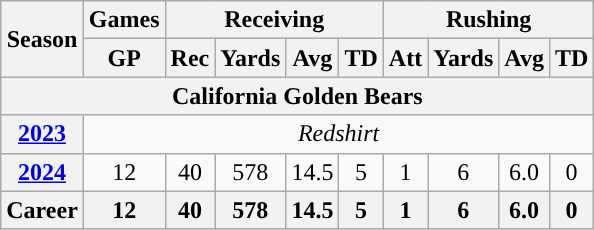<table class="wikitable" style="text-align:center;">
<tr>
<th rowspan="2">Season</th>
<th>Games</th>
<th colspan="4">Receiving</th>
<th colspan="4">Rushing</th>
</tr>
<tr>
<th>GP</th>
<th>Rec</th>
<th>Yards</th>
<th>Avg</th>
<th>TD</th>
<th>Att</th>
<th>Yards</th>
<th>Avg</th>
<th>TD</th>
</tr>
<tr>
<th colspan="10">California Golden Bears</th>
</tr>
<tr>
<th><a href='#'>2023</a></th>
<td colspan="9"><em>Redshirt </em></td>
</tr>
<tr>
<th><a href='#'>2024</a></th>
<td>12</td>
<td>40</td>
<td>578</td>
<td>14.5</td>
<td>5</td>
<td>1</td>
<td>6</td>
<td>6.0</td>
<td>0</td>
</tr>
<tr>
<th>Career</th>
<th>12</th>
<th>40</th>
<th>578</th>
<th>14.5</th>
<th>5</th>
<th>1</th>
<th>6</th>
<th>6.0</th>
<th>0</th>
</tr>
</table>
